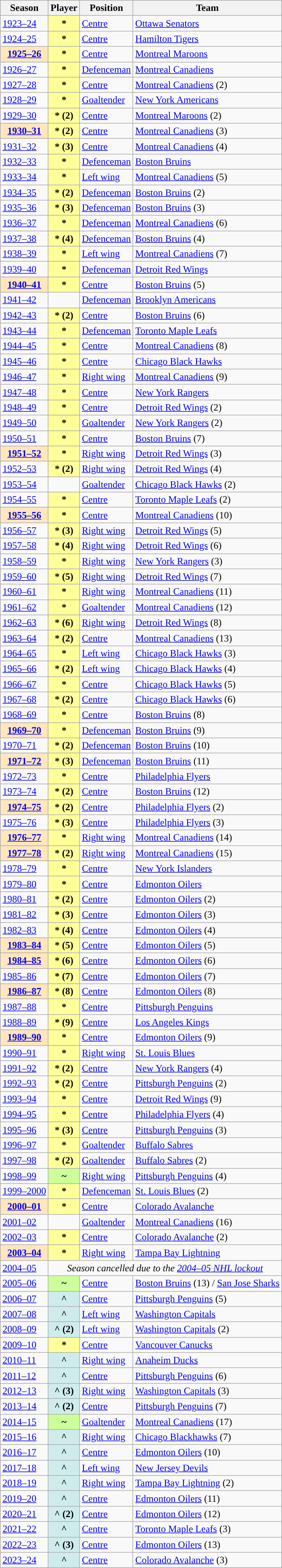<table class="wikitable plainrowheaders sortable" summary="Season (sortable), Player (sortable), Position (sortable), Nationality (sortable) and Team (sortable)">
<tr>
<th scope="col">Season</th>
<th scope="col">Player</th>
<th scope="col">Position</th>
<th scope="col">Team</th>
</tr>
<tr>
<td><a href='#'>1923–24</a></td>
<th scope="row" style="background-color:#FFFF99">*</th>
<td><a href='#'>Centre</a></td>
<td><a href='#'>Ottawa Senators</a></td>
</tr>
<tr>
<td><a href='#'>1924–25</a></td>
<th scope="row" style="background-color:#FFFF99">*</th>
<td><a href='#'>Centre</a></td>
<td><a href='#'>Hamilton Tigers</a></td>
</tr>
<tr>
<th scope="row" style="background-color:#FFE6BD"><a href='#'>1925–26</a></th>
<th scope="row" style="background-color:#FFFF99">*</th>
<td><a href='#'>Centre</a></td>
<td><a href='#'>Montreal Maroons</a></td>
</tr>
<tr>
<td><a href='#'>1926–27</a></td>
<th scope="row" style="background-color:#FFFF99">*</th>
<td><a href='#'>Defenceman</a></td>
<td><a href='#'>Montreal Canadiens</a></td>
</tr>
<tr>
<td><a href='#'>1927–28</a></td>
<th scope="row" style="background-color:#FFFF99">*</th>
<td><a href='#'>Centre</a></td>
<td><a href='#'>Montreal Canadiens</a> (2)</td>
</tr>
<tr>
<td><a href='#'>1928–29</a></td>
<th scope="row" style="background-color:#FFFF99">*</th>
<td><a href='#'>Goaltender</a></td>
<td><a href='#'>New York Americans</a></td>
</tr>
<tr>
<td><a href='#'>1929–30</a></td>
<th scope="row" style="background-color:#FFFF99">* (2)</th>
<td><a href='#'>Centre</a></td>
<td><a href='#'>Montreal Maroons</a> (2)</td>
</tr>
<tr>
<th scope="row" style="background-color:#FFE6BD"><a href='#'>1930–31</a></th>
<th scope="row" style="background-color:#FFFF99">* (2)</th>
<td><a href='#'>Centre</a></td>
<td><a href='#'>Montreal Canadiens</a> (3)</td>
</tr>
<tr>
<td><a href='#'>1931–32</a></td>
<th scope="row" style="background-color:#FFFF99">* (3)</th>
<td><a href='#'>Centre</a></td>
<td><a href='#'>Montreal Canadiens</a> (4)</td>
</tr>
<tr>
<td><a href='#'>1932–33</a></td>
<th scope="row" style="background-color:#FFFF99">*</th>
<td><a href='#'>Defenceman</a></td>
<td><a href='#'>Boston Bruins</a></td>
</tr>
<tr>
<td><a href='#'>1933–34</a></td>
<th scope="row" style="background-color:#FFFF99">*</th>
<td><a href='#'>Left wing</a></td>
<td><a href='#'>Montreal Canadiens</a> (5)</td>
</tr>
<tr>
<td><a href='#'>1934–35</a></td>
<th scope="row" style="background-color:#FFFF99">* (2)</th>
<td><a href='#'>Defenceman</a></td>
<td><a href='#'>Boston Bruins</a> (2)</td>
</tr>
<tr>
<td><a href='#'>1935–36</a></td>
<th scope="row" style="background-color:#FFFF99">* (3)</th>
<td><a href='#'>Defenceman</a></td>
<td><a href='#'>Boston Bruins</a> (3)</td>
</tr>
<tr>
<td><a href='#'>1936–37</a></td>
<th scope="row" style="background-color:#FFFF99">*</th>
<td><a href='#'>Defenceman</a></td>
<td><a href='#'>Montreal Canadiens</a> (6)</td>
</tr>
<tr>
<td><a href='#'>1937–38</a></td>
<th scope="row" style="background-color:#FFFF99">* (4)</th>
<td><a href='#'>Defenceman</a></td>
<td><a href='#'>Boston Bruins</a> (4)</td>
</tr>
<tr>
<td><a href='#'>1938–39</a></td>
<th scope="row" style="background-color:#FFFF99">*</th>
<td><a href='#'>Left wing</a></td>
<td><a href='#'>Montreal Canadiens</a> (7)</td>
</tr>
<tr>
<td><a href='#'>1939–40</a></td>
<th scope="row" style="background-color:#FFFF99">*</th>
<td><a href='#'>Defenceman</a></td>
<td><a href='#'>Detroit Red Wings</a></td>
</tr>
<tr>
<th scope="row" style="background-color:#FFE6BD"><a href='#'>1940–41</a></th>
<th scope="row" style="background-color:#FFFF99">*</th>
<td><a href='#'>Centre</a></td>
<td><a href='#'>Boston Bruins</a> (5)</td>
</tr>
<tr>
<td><a href='#'>1941–42</a></td>
<td></td>
<td><a href='#'>Defenceman</a></td>
<td><a href='#'>Brooklyn Americans</a></td>
</tr>
<tr>
<td><a href='#'>1942–43</a></td>
<th scope="row" style="background-color:#FFFF99">* (2)</th>
<td><a href='#'>Centre</a></td>
<td><a href='#'>Boston Bruins</a> (6)</td>
</tr>
<tr>
<td><a href='#'>1943–44</a></td>
<th scope="row" style="background-color:#FFFF99">*</th>
<td><a href='#'>Defenceman</a></td>
<td><a href='#'>Toronto Maple Leafs</a></td>
</tr>
<tr>
<td><a href='#'>1944–45</a></td>
<th scope="row" style="background-color:#FFFF99">*</th>
<td><a href='#'>Centre</a></td>
<td><a href='#'>Montreal Canadiens</a> (8)</td>
</tr>
<tr>
<td><a href='#'>1945–46</a></td>
<th scope="row" style="background-color:#FFFF99">*</th>
<td><a href='#'>Centre</a></td>
<td><a href='#'>Chicago Black Hawks</a></td>
</tr>
<tr>
<td><a href='#'>1946–47</a></td>
<th scope="row" style="background-color:#FFFF99">*</th>
<td><a href='#'>Right wing</a></td>
<td><a href='#'>Montreal Canadiens</a> (9)</td>
</tr>
<tr>
<td><a href='#'>1947–48</a></td>
<th scope="row" style="background-color:#FFFF99">*</th>
<td><a href='#'>Centre</a></td>
<td><a href='#'>New York Rangers</a></td>
</tr>
<tr>
<td><a href='#'>1948–49</a></td>
<th scope="row" style="background-color:#FFFF99">*</th>
<td><a href='#'>Centre</a></td>
<td><a href='#'>Detroit Red Wings</a> (2)</td>
</tr>
<tr>
<td><a href='#'>1949–50</a></td>
<th scope="row" style="background-color:#FFFF99">*</th>
<td><a href='#'>Goaltender</a></td>
<td><a href='#'>New York Rangers</a> (2)</td>
</tr>
<tr>
<td><a href='#'>1950–51</a></td>
<th scope="row" style="background-color:#FFFF99">*</th>
<td><a href='#'>Centre</a></td>
<td><a href='#'>Boston Bruins</a> (7)</td>
</tr>
<tr>
<th scope="row" style="background-color:#FFE6BD"><a href='#'>1951–52</a></th>
<th scope="row" style="background-color:#FFFF99">*</th>
<td><a href='#'>Right wing</a></td>
<td><a href='#'>Detroit Red Wings</a> (3)</td>
</tr>
<tr>
<td><a href='#'>1952–53</a></td>
<th scope="row" style="background-color:#FFFF99">* (2)</th>
<td><a href='#'>Right wing</a></td>
<td><a href='#'>Detroit Red Wings</a> (4)</td>
</tr>
<tr>
<td><a href='#'>1953–54</a></td>
<td></td>
<td><a href='#'>Goaltender</a></td>
<td><a href='#'>Chicago Black Hawks</a> (2)</td>
</tr>
<tr>
<td><a href='#'>1954–55</a></td>
<th scope="row" style="background-color:#FFFF99">*</th>
<td><a href='#'>Centre</a></td>
<td><a href='#'>Toronto Maple Leafs</a> (2)</td>
</tr>
<tr>
<th scope="row" style="background-color:#FFE6BD"><a href='#'>1955–56</a></th>
<th scope="row" style="background-color:#FFFF99">*</th>
<td><a href='#'>Centre</a></td>
<td><a href='#'>Montreal Canadiens</a> (10)</td>
</tr>
<tr>
<td><a href='#'>1956–57</a></td>
<th scope="row" style="background-color:#FFFF99">* (3)</th>
<td><a href='#'>Right wing</a></td>
<td><a href='#'>Detroit Red Wings</a> (5)</td>
</tr>
<tr>
<td><a href='#'>1957–58</a></td>
<th scope="row" style="background-color:#FFFF99">* (4)</th>
<td><a href='#'>Right wing</a></td>
<td><a href='#'>Detroit Red Wings</a> (6)</td>
</tr>
<tr>
<td><a href='#'>1958–59</a></td>
<th scope="row" style="background-color:#FFFF99">*</th>
<td><a href='#'>Right wing</a></td>
<td><a href='#'>New York Rangers</a> (3)</td>
</tr>
<tr>
<td><a href='#'>1959–60</a></td>
<th scope="row" style="background-color:#FFFF99">* (5)</th>
<td><a href='#'>Right wing</a></td>
<td><a href='#'>Detroit Red Wings</a> (7)</td>
</tr>
<tr>
<td><a href='#'>1960–61</a></td>
<th scope="row" style="background-color:#FFFF99">*</th>
<td><a href='#'>Right wing</a></td>
<td><a href='#'>Montreal Canadiens</a> (11)</td>
</tr>
<tr>
<td><a href='#'>1961–62</a></td>
<th scope="row" style="background-color:#FFFF99">*</th>
<td><a href='#'>Goaltender</a></td>
<td><a href='#'>Montreal Canadiens</a> (12)</td>
</tr>
<tr>
<td><a href='#'>1962–63</a></td>
<th scope="row" style="background-color:#FFFF99">* (6)</th>
<td><a href='#'>Right wing</a></td>
<td><a href='#'>Detroit Red Wings</a> (8)</td>
</tr>
<tr>
<td><a href='#'>1963–64</a></td>
<th scope="row" style="background-color:#FFFF99">* (2)</th>
<td><a href='#'>Centre</a></td>
<td><a href='#'>Montreal Canadiens</a> (13)</td>
</tr>
<tr>
<td><a href='#'>1964–65</a></td>
<th scope="row" style="background-color:#FFFF99">*</th>
<td><a href='#'>Left wing</a></td>
<td><a href='#'>Chicago Black Hawks</a> (3)</td>
</tr>
<tr>
<td><a href='#'>1965–66</a></td>
<th scope="row" style="background-color:#FFFF99">* (2)</th>
<td><a href='#'>Left wing</a></td>
<td><a href='#'>Chicago Black Hawks</a> (4)</td>
</tr>
<tr>
<td><a href='#'>1966–67</a></td>
<th scope="row" style="background-color:#FFFF99">*</th>
<td><a href='#'>Centre</a></td>
<td><a href='#'>Chicago Black Hawks</a> (5)</td>
</tr>
<tr>
<td><a href='#'>1967–68</a></td>
<th scope="row" style="background-color:#FFFF99">* (2)</th>
<td><a href='#'>Centre</a></td>
<td><a href='#'>Chicago Black Hawks</a> (6)</td>
</tr>
<tr>
<td><a href='#'>1968–69</a></td>
<th scope="row" style="background-color:#FFFF99">*</th>
<td><a href='#'>Centre</a></td>
<td><a href='#'>Boston Bruins</a> (8)</td>
</tr>
<tr>
<th scope="row" style="background-color:#FFE6BD"><a href='#'>1969–70</a></th>
<th scope="row" style="background-color:#FFFF99">*</th>
<td><a href='#'>Defenceman</a></td>
<td><a href='#'>Boston Bruins</a> (9)</td>
</tr>
<tr>
<td><a href='#'>1970–71</a></td>
<th scope="row" style="background-color:#FFFF99">* (2)</th>
<td><a href='#'>Defenceman</a></td>
<td><a href='#'>Boston Bruins</a> (10)</td>
</tr>
<tr>
<th scope="row" style="background-color:#FFE6BD"><a href='#'>1971–72</a></th>
<th scope="row" style="background-color:#FFFF99">* (3)</th>
<td><a href='#'>Defenceman</a></td>
<td><a href='#'>Boston Bruins</a> (11)</td>
</tr>
<tr>
<td><a href='#'>1972–73</a></td>
<th scope="row" style="background-color:#FFFF99">*</th>
<td><a href='#'>Centre</a></td>
<td><a href='#'>Philadelphia Flyers</a></td>
</tr>
<tr>
<td><a href='#'>1973–74</a></td>
<th scope="row" style="background-color:#FFFF99">* (2)</th>
<td><a href='#'>Centre</a></td>
<td><a href='#'>Boston Bruins</a> (12)</td>
</tr>
<tr>
<th scope="row" style="background-color:#FFE6BD"><a href='#'>1974–75</a></th>
<th scope="row" style="background-color:#FFFF99">* (2)</th>
<td><a href='#'>Centre</a></td>
<td><a href='#'>Philadelphia Flyers</a> (2)</td>
</tr>
<tr>
<td><a href='#'>1975–76</a></td>
<th scope="row" style="background-color:#FFFF99">* (3)</th>
<td><a href='#'>Centre</a></td>
<td><a href='#'>Philadelphia Flyers</a> (3)</td>
</tr>
<tr>
<th scope="row" style="background-color:#FFE6BD"><a href='#'>1976–77</a></th>
<th scope="row" style="background-color:#FFFF99">*</th>
<td><a href='#'>Right wing</a></td>
<td><a href='#'>Montreal Canadiens</a> (14)</td>
</tr>
<tr>
<th scope="row" style="background-color:#FFE6BD"><a href='#'>1977–78</a></th>
<th scope="row" style="background-color:#FFFF99">* (2)</th>
<td><a href='#'>Right wing</a></td>
<td><a href='#'>Montreal Canadiens</a> (15)</td>
</tr>
<tr>
<td><a href='#'>1978–79</a></td>
<th scope="row" style="background-color:#FFFF99">*</th>
<td><a href='#'>Centre</a></td>
<td><a href='#'>New York Islanders</a></td>
</tr>
<tr>
<td><a href='#'>1979–80</a></td>
<th scope="row" style="background-color:#FFFF99">*</th>
<td><a href='#'>Centre</a></td>
<td><a href='#'>Edmonton Oilers</a></td>
</tr>
<tr>
<td><a href='#'>1980–81</a></td>
<th scope="row" style="background-color:#FFFF99">* (2)</th>
<td><a href='#'>Centre</a></td>
<td><a href='#'>Edmonton Oilers</a> (2)</td>
</tr>
<tr>
<td><a href='#'>1981–82</a></td>
<th scope="row" style="background-color:#FFFF99">* (3)</th>
<td><a href='#'>Centre</a></td>
<td><a href='#'>Edmonton Oilers</a> (3)</td>
</tr>
<tr>
<td><a href='#'>1982–83</a></td>
<th scope="row" style="background-color:#FFFF99">* (4)</th>
<td><a href='#'>Centre</a></td>
<td><a href='#'>Edmonton Oilers</a> (4)</td>
</tr>
<tr>
<th scope="row" style="background-color:#FFE6BD"><a href='#'>1983–84</a></th>
<th scope="row" style="background-color:#FFFF99">* (5)</th>
<td><a href='#'>Centre</a></td>
<td><a href='#'>Edmonton Oilers</a> (5)</td>
</tr>
<tr>
<th scope="row" style="background-color:#FFE6BD"><a href='#'>1984–85</a></th>
<th scope="row" style="background-color:#FFFF99">* (6)</th>
<td><a href='#'>Centre</a></td>
<td><a href='#'>Edmonton Oilers</a> (6)</td>
</tr>
<tr>
<td><a href='#'>1985–86</a></td>
<th scope="row" style="background-color:#FFFF99">* (7)</th>
<td><a href='#'>Centre</a></td>
<td><a href='#'>Edmonton Oilers</a> (7)</td>
</tr>
<tr>
<th scope="row" style="background-color:#FFE6BD"><a href='#'>1986–87</a></th>
<th scope="row" style="background-color:#FFFF99">* (8)</th>
<td><a href='#'>Centre</a></td>
<td><a href='#'>Edmonton Oilers</a> (8)</td>
</tr>
<tr>
<td><a href='#'>1987–88</a></td>
<th scope="row" style="background-color:#FFFF99">*</th>
<td><a href='#'>Centre</a></td>
<td><a href='#'>Pittsburgh Penguins</a></td>
</tr>
<tr>
<td><a href='#'>1988–89</a></td>
<th scope="row" style="background-color:#FFFF99">* (9)</th>
<td><a href='#'>Centre</a></td>
<td><a href='#'>Los Angeles Kings</a></td>
</tr>
<tr>
<th scope="row" style="background-color:#FFE6BD"><a href='#'>1989–90</a></th>
<th scope="row" style="background-color:#FFFF99">*</th>
<td><a href='#'>Centre</a></td>
<td><a href='#'>Edmonton Oilers</a> (9)</td>
</tr>
<tr>
<td><a href='#'>1990–91</a></td>
<th scope="row" style="background-color:#FFFF99">*</th>
<td><a href='#'>Right wing</a></td>
<td><a href='#'>St. Louis Blues</a></td>
</tr>
<tr>
<td><a href='#'>1991–92</a></td>
<th scope="row" style="background-color:#FFFF99">* (2)</th>
<td><a href='#'>Centre</a></td>
<td><a href='#'>New York Rangers</a> (4)</td>
</tr>
<tr>
<td><a href='#'>1992–93</a></td>
<th scope="row" style="background-color:#FFFF99">* (2)</th>
<td><a href='#'>Centre</a></td>
<td><a href='#'>Pittsburgh Penguins</a> (2)</td>
</tr>
<tr>
<td><a href='#'>1993–94</a></td>
<th scope="row" style="background-color:#FFFF99">*</th>
<td><a href='#'>Centre</a></td>
<td><a href='#'>Detroit Red Wings</a> (9)</td>
</tr>
<tr>
<td><a href='#'>1994–95</a></td>
<th scope="row" style="background-color:#FFFF99">*</th>
<td><a href='#'>Centre</a></td>
<td><a href='#'>Philadelphia Flyers</a> (4)</td>
</tr>
<tr>
<td><a href='#'>1995–96</a></td>
<th scope="row" style="background-color:#FFFF99">* (3)</th>
<td><a href='#'>Centre</a></td>
<td><a href='#'>Pittsburgh Penguins</a> (3)</td>
</tr>
<tr>
<td><a href='#'>1996–97</a></td>
<th scope="row" style="background-color:#FFFF99">*</th>
<td><a href='#'>Goaltender</a></td>
<td><a href='#'>Buffalo Sabres</a></td>
</tr>
<tr>
<td><a href='#'>1997–98</a></td>
<th scope="row" style="background-color:#FFFF99">* (2)</th>
<td><a href='#'>Goaltender</a></td>
<td><a href='#'>Buffalo Sabres</a> (2)</td>
</tr>
<tr>
<td><a href='#'>1998–99</a></td>
<th scope="row" style="background-color:#CCFF99">~</th>
<td><a href='#'>Right wing</a></td>
<td><a href='#'>Pittsburgh Penguins</a> (4)</td>
</tr>
<tr>
<td><a href='#'>1999–2000</a></td>
<th scope="row" style="background-color:#FFFF99">*</th>
<td><a href='#'>Defenceman</a></td>
<td><a href='#'>St. Louis Blues</a> (2)</td>
</tr>
<tr>
<th scope="row" style="background-color:#FFE6BD"><a href='#'>2000–01</a></th>
<th scope="row" style="background-color:#FFFF99">*</th>
<td><a href='#'>Centre</a></td>
<td><a href='#'>Colorado Avalanche</a></td>
</tr>
<tr>
<td><a href='#'>2001–02</a></td>
<td></td>
<td><a href='#'>Goaltender</a></td>
<td><a href='#'>Montreal Canadiens</a> (16)</td>
</tr>
<tr>
<td><a href='#'>2002–03</a></td>
<th scope="row" style="background-color:#FFFF99">*</th>
<td><a href='#'>Centre</a></td>
<td><a href='#'>Colorado Avalanche</a> (2)</td>
</tr>
<tr>
<th scope="row" style="background-color:#FFE6BD"><a href='#'>2003–04</a></th>
<th scope="row" style="background-color:#FFFF99">*</th>
<td><a href='#'>Right wing</a></td>
<td><a href='#'>Tampa Bay Lightning</a></td>
</tr>
<tr>
<td><a href='#'>2004–05</a></td>
<td colspan=4 align="center"><em>Season cancelled due to the <a href='#'>2004–05 NHL lockout</a></em></td>
</tr>
<tr>
<td><a href='#'>2005–06</a></td>
<th scope="row" style="background-color:#CCFF99">~</th>
<td><a href='#'>Centre</a></td>
<td><a href='#'>Boston Bruins</a> (13) / <a href='#'>San Jose Sharks</a></td>
</tr>
<tr>
<td><a href='#'>2006–07</a></td>
<th scope="row" style="background-color:#CFECEC">^</th>
<td><a href='#'>Centre</a></td>
<td><a href='#'>Pittsburgh Penguins</a> (5)</td>
</tr>
<tr>
<td><a href='#'>2007–08</a></td>
<th scope="row" style="background-color:#CFECEC">^</th>
<td><a href='#'>Left wing</a></td>
<td><a href='#'>Washington Capitals</a></td>
</tr>
<tr>
<td><a href='#'>2008–09</a></td>
<th scope="row" style="background-color:#CFECEC">^ (2)</th>
<td><a href='#'>Left wing</a></td>
<td><a href='#'>Washington Capitals</a> (2)</td>
</tr>
<tr>
<td><a href='#'>2009–10</a></td>
<th scope="row" style="background-color:#FFFF99">*</th>
<td><a href='#'>Centre</a></td>
<td><a href='#'>Vancouver Canucks</a></td>
</tr>
<tr>
<td><a href='#'>2010–11</a></td>
<th scope="row" style="background-color:#CFECEC">^</th>
<td><a href='#'>Right wing</a></td>
<td><a href='#'>Anaheim Ducks</a></td>
</tr>
<tr>
<td><a href='#'>2011–12</a></td>
<th scope="row" style="background-color:#CFECEC">^</th>
<td><a href='#'>Centre</a></td>
<td><a href='#'>Pittsburgh Penguins</a> (6)</td>
</tr>
<tr>
<td><a href='#'>2012–13</a></td>
<th scope="row" style="background-color:#CFECEC">^ (3)</th>
<td><a href='#'>Right wing</a></td>
<td><a href='#'>Washington Capitals</a> (3)</td>
</tr>
<tr>
<td><a href='#'>2013–14</a></td>
<th scope="row" style="background-color:#CFECEC">^ (2)</th>
<td><a href='#'>Centre</a></td>
<td><a href='#'>Pittsburgh Penguins</a> (7)</td>
</tr>
<tr>
<td><a href='#'>2014–15</a></td>
<th scope="row" style="background-color:#CCFF99;">~</th>
<td><a href='#'>Goaltender</a></td>
<td><a href='#'>Montreal Canadiens</a> (17)</td>
</tr>
<tr>
<td><a href='#'>2015–16</a></td>
<th scope="row" style="background-color:#CFECEC">^</th>
<td><a href='#'>Right wing</a></td>
<td><a href='#'>Chicago Blackhawks</a> (7)</td>
</tr>
<tr>
<td><a href='#'>2016–17</a></td>
<th scope="row" style="background-color:#CFECEC">^</th>
<td><a href='#'>Centre</a></td>
<td><a href='#'>Edmonton Oilers</a> (10)</td>
</tr>
<tr>
<td><a href='#'>2017–18</a></td>
<th scope="row" style="background-color:#CFECEC">^</th>
<td><a href='#'>Left wing</a></td>
<td><a href='#'>New Jersey Devils</a></td>
</tr>
<tr>
<td><a href='#'>2018–19</a></td>
<th scope="row" style="background-color:#CFECEC">^</th>
<td><a href='#'>Right wing</a></td>
<td><a href='#'>Tampa Bay Lightning</a> (2)</td>
</tr>
<tr>
<td><a href='#'>2019–20</a></td>
<th scope="row" style="background-color:#CFECEC">^</th>
<td><a href='#'>Centre</a></td>
<td><a href='#'>Edmonton Oilers</a> (11)</td>
</tr>
<tr>
<td><a href='#'>2020–21</a></td>
<th scope="row" style="background-color:#CFECEC">^ (2)</th>
<td><a href='#'>Centre</a></td>
<td><a href='#'>Edmonton Oilers</a> (12)</td>
</tr>
<tr>
<td><a href='#'>2021–22</a></td>
<th scope="row" style="background-color:#CFECEC">^</th>
<td><a href='#'>Centre</a></td>
<td><a href='#'>Toronto Maple Leafs</a> (3)</td>
</tr>
<tr>
<td><a href='#'>2022–23</a></td>
<th scope="row" style="background-color:#CFECEC">^ (3)</th>
<td><a href='#'>Centre</a></td>
<td><a href='#'>Edmonton Oilers</a> (13)</td>
</tr>
<tr>
<td><a href='#'>2023–24</a></td>
<th scope="row" style="background-color:#CFECEC">^</th>
<td><a href='#'>Centre</a></td>
<td><a href='#'>Colorado Avalanche</a> (3)</td>
</tr>
</table>
